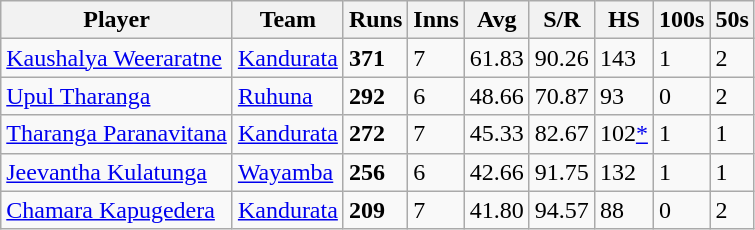<table class="wikitable">
<tr>
<th>Player</th>
<th>Team</th>
<th>Runs</th>
<th>Inns</th>
<th>Avg</th>
<th>S/R</th>
<th>HS</th>
<th>100s</th>
<th>50s</th>
</tr>
<tr>
<td><a href='#'>Kaushalya Weeraratne</a></td>
<td><a href='#'>Kandurata</a></td>
<td><strong>371</strong></td>
<td>7</td>
<td>61.83</td>
<td>90.26</td>
<td>143</td>
<td>1</td>
<td>2</td>
</tr>
<tr>
<td><a href='#'>Upul Tharanga</a></td>
<td><a href='#'>Ruhuna</a></td>
<td><strong>292</strong></td>
<td>6</td>
<td>48.66</td>
<td>70.87</td>
<td>93</td>
<td>0</td>
<td>2</td>
</tr>
<tr>
<td><a href='#'>Tharanga Paranavitana</a></td>
<td><a href='#'>Kandurata</a></td>
<td><strong>272</strong></td>
<td>7</td>
<td>45.33</td>
<td>82.67</td>
<td>102<a href='#'>*</a></td>
<td>1</td>
<td>1</td>
</tr>
<tr>
<td><a href='#'>Jeevantha Kulatunga</a></td>
<td><a href='#'>Wayamba</a></td>
<td><strong>256</strong></td>
<td>6</td>
<td>42.66</td>
<td>91.75</td>
<td>132</td>
<td>1</td>
<td>1</td>
</tr>
<tr>
<td><a href='#'>Chamara Kapugedera</a></td>
<td><a href='#'>Kandurata</a></td>
<td><strong>209</strong></td>
<td>7</td>
<td>41.80</td>
<td>94.57</td>
<td>88</td>
<td>0</td>
<td>2</td>
</tr>
</table>
